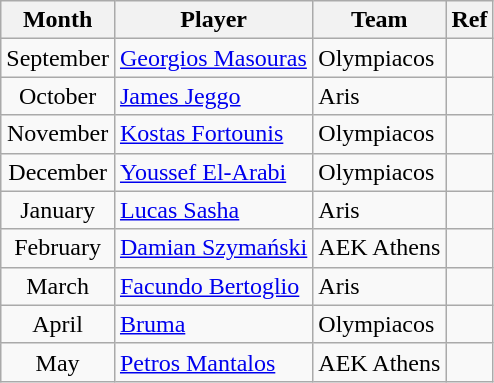<table class="wikitable">
<tr>
<th>Month</th>
<th>Player</th>
<th>Team</th>
<th>Ref</th>
</tr>
<tr>
<td align="center">September</td>
<td> <a href='#'>Georgios Masouras</a></td>
<td>Olympiacos</td>
<td align="center"></td>
</tr>
<tr>
<td align="center">October</td>
<td> <a href='#'>James Jeggo</a></td>
<td>Aris</td>
<td align="center"></td>
</tr>
<tr>
<td align="center">November</td>
<td> <a href='#'>Kostas Fortounis</a></td>
<td>Olympiacos</td>
<td align="center"></td>
</tr>
<tr>
<td align="center">December</td>
<td> <a href='#'>Youssef El-Arabi</a></td>
<td>Olympiacos</td>
<td align="center"></td>
</tr>
<tr>
<td align="center">January</td>
<td> <a href='#'>Lucas Sasha</a></td>
<td>Aris</td>
<td align="center"></td>
</tr>
<tr>
<td align="center">February</td>
<td> <a href='#'>Damian Szymański</a></td>
<td>AEK Athens</td>
<td align="center"></td>
</tr>
<tr>
<td align="center">March</td>
<td> <a href='#'>Facundo Bertoglio</a></td>
<td>Aris</td>
<td align="center"></td>
</tr>
<tr>
<td align="center">April</td>
<td> <a href='#'>Bruma</a></td>
<td>Olympiacos</td>
<td align="center"></td>
</tr>
<tr>
<td align="center">May</td>
<td> <a href='#'>Petros Mantalos</a></td>
<td>AEK Athens</td>
<td align="center"></td>
</tr>
</table>
